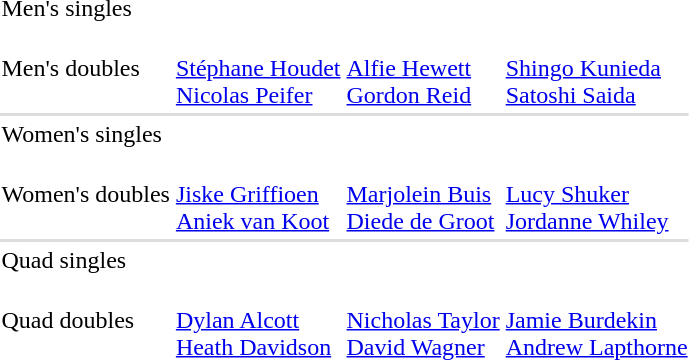<table>
<tr>
<td>Men's singles<br></td>
<td></td>
<td></td>
<td></td>
</tr>
<tr>
<td>Men's doubles<br></td>
<td><br><a href='#'>Stéphane Houdet</a><br><a href='#'>Nicolas Peifer</a></td>
<td><br><a href='#'>Alfie Hewett</a><br><a href='#'>Gordon Reid</a></td>
<td><br><a href='#'>Shingo Kunieda</a><br><a href='#'>Satoshi Saida</a></td>
</tr>
<tr bgcolor=#DDDDDD>
<td colspan=7></td>
</tr>
<tr>
<td>Women's singles<br></td>
<td></td>
<td></td>
<td></td>
</tr>
<tr>
<td>Women's doubles<br></td>
<td><br><a href='#'>Jiske Griffioen</a><br><a href='#'>Aniek van Koot</a></td>
<td><br><a href='#'>Marjolein Buis</a><br><a href='#'>Diede de Groot</a></td>
<td><br><a href='#'>Lucy Shuker</a><br><a href='#'>Jordanne Whiley</a></td>
</tr>
<tr bgcolor=#DDDDDD>
<td colspan=7></td>
</tr>
<tr>
<td>Quad singles<br></td>
<td></td>
<td></td>
<td></td>
</tr>
<tr>
<td>Quad doubles<br></td>
<td><br><a href='#'>Dylan Alcott</a><br><a href='#'>Heath Davidson</a></td>
<td><br><a href='#'>Nicholas Taylor</a><br><a href='#'>David Wagner</a></td>
<td><br><a href='#'>Jamie Burdekin</a><br><a href='#'>Andrew Lapthorne</a></td>
</tr>
</table>
